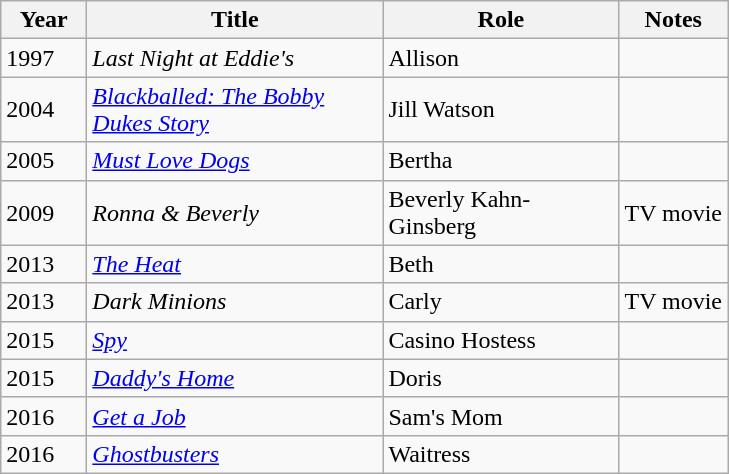<table class="wikitable sortable">
<tr>
<th style="width: 50px;">Year</th>
<th style="width: 190px;">Title</th>
<th style="width: 150px;">Role</th>
<th class="unsortable">Notes</th>
</tr>
<tr>
<td>1997</td>
<td><em>Last Night at Eddie's</em></td>
<td>Allison</td>
<td></td>
</tr>
<tr>
<td>2004</td>
<td><em><a href='#'>Blackballed: The Bobby Dukes Story</a></em></td>
<td>Jill Watson</td>
<td></td>
</tr>
<tr>
<td>2005</td>
<td><em><a href='#'>Must Love Dogs</a></em></td>
<td>Bertha</td>
<td></td>
</tr>
<tr>
<td>2009</td>
<td><em>Ronna & Beverly</em></td>
<td>Beverly Kahn-Ginsberg</td>
<td>TV movie</td>
</tr>
<tr>
<td>2013</td>
<td><em><a href='#'>The Heat</a></em></td>
<td>Beth</td>
<td></td>
</tr>
<tr>
<td>2013</td>
<td><em>Dark Minions</em></td>
<td>Carly</td>
<td>TV movie</td>
</tr>
<tr>
<td>2015</td>
<td><em><a href='#'>Spy</a></em></td>
<td>Casino Hostess</td>
<td></td>
</tr>
<tr>
<td>2015</td>
<td><em><a href='#'>Daddy's Home</a></em></td>
<td>Doris</td>
<td></td>
</tr>
<tr>
<td>2016</td>
<td><em><a href='#'>Get a Job</a></em></td>
<td>Sam's Mom</td>
<td></td>
</tr>
<tr>
<td>2016</td>
<td><em><a href='#'>Ghostbusters</a></em></td>
<td>Waitress</td>
<td></td>
</tr>
</table>
